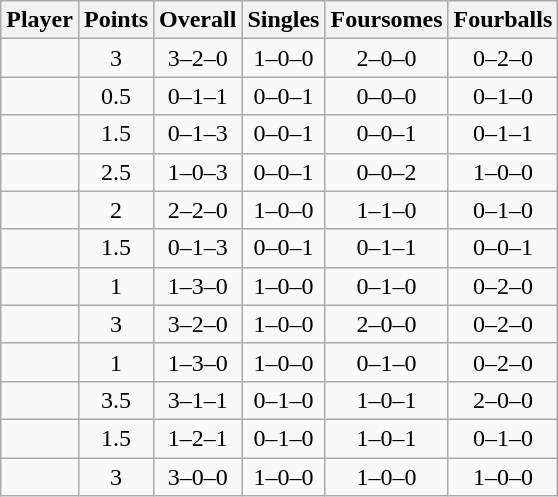<table class="wikitable sortable" style="text-align:center">
<tr>
<th>Player</th>
<th>Points</th>
<th>Overall</th>
<th>Singles</th>
<th>Foursomes</th>
<th>Fourballs</th>
</tr>
<tr>
<td align=left></td>
<td>3</td>
<td>3–2–0</td>
<td>1–0–0</td>
<td>2–0–0</td>
<td>0–2–0</td>
</tr>
<tr>
<td align=left></td>
<td>0.5</td>
<td>0–1–1</td>
<td>0–0–1</td>
<td>0–0–0</td>
<td>0–1–0</td>
</tr>
<tr>
<td align=left></td>
<td>1.5</td>
<td>0–1–3</td>
<td>0–0–1</td>
<td>0–0–1</td>
<td>0–1–1</td>
</tr>
<tr>
<td align=left></td>
<td>2.5</td>
<td>1–0–3</td>
<td>0–0–1</td>
<td>0–0–2</td>
<td>1–0–0</td>
</tr>
<tr>
<td align=left></td>
<td>2</td>
<td>2–2–0</td>
<td>1–0–0</td>
<td>1–1–0</td>
<td>0–1–0</td>
</tr>
<tr>
<td align=left></td>
<td>1.5</td>
<td>0–1–3</td>
<td>0–0–1</td>
<td>0–1–1</td>
<td>0–0–1</td>
</tr>
<tr>
<td align=left></td>
<td>1</td>
<td>1–3–0</td>
<td>1–0–0</td>
<td>0–1–0</td>
<td>0–2–0</td>
</tr>
<tr>
<td align=left></td>
<td>3</td>
<td>3–2–0</td>
<td>1–0–0</td>
<td>2–0–0</td>
<td>0–2–0</td>
</tr>
<tr>
<td align=left></td>
<td>1</td>
<td>1–3–0</td>
<td>1–0–0</td>
<td>0–1–0</td>
<td>0–2–0</td>
</tr>
<tr>
<td align=left></td>
<td>3.5</td>
<td>3–1–1</td>
<td>0–1–0</td>
<td>1–0–1</td>
<td>2–0–0</td>
</tr>
<tr>
<td align=left></td>
<td>1.5</td>
<td>1–2–1</td>
<td>0–1–0</td>
<td>1–0–1</td>
<td>0–1–0</td>
</tr>
<tr>
<td align=left></td>
<td>3</td>
<td>3–0–0</td>
<td>1–0–0</td>
<td>1–0–0</td>
<td>1–0–0</td>
</tr>
</table>
